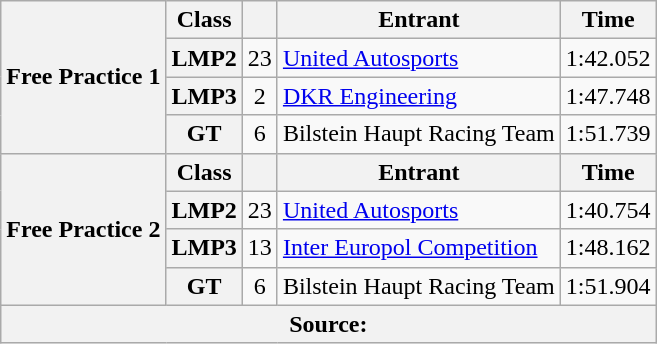<table class="wikitable">
<tr>
<th rowspan="4">Free Practice 1</th>
<th>Class</th>
<th></th>
<th>Entrant</th>
<th>Time</th>
</tr>
<tr>
<th>LMP2</th>
<td align="center">23</td>
<td> <a href='#'>United Autosports</a></td>
<td>1:42.052</td>
</tr>
<tr>
<th>LMP3</th>
<td align="center">2</td>
<td> <a href='#'>DKR Engineering</a></td>
<td>1:47.748</td>
</tr>
<tr>
<th>GT</th>
<td align="center">6</td>
<td> Bilstein Haupt Racing Team</td>
<td>1:51.739</td>
</tr>
<tr>
<th rowspan="4">Free Practice 2</th>
<th>Class</th>
<th></th>
<th>Entrant</th>
<th>Time</th>
</tr>
<tr>
<th>LMP2</th>
<td align="center">23</td>
<td> <a href='#'>United Autosports</a></td>
<td>1:40.754</td>
</tr>
<tr>
<th>LMP3</th>
<td align="center">13</td>
<td> <a href='#'>Inter Europol Competition</a></td>
<td>1:48.162</td>
</tr>
<tr>
<th>GT</th>
<td align="center">6</td>
<td> Bilstein Haupt Racing Team</td>
<td>1:51.904</td>
</tr>
<tr>
<th colspan="5">Source:</th>
</tr>
</table>
